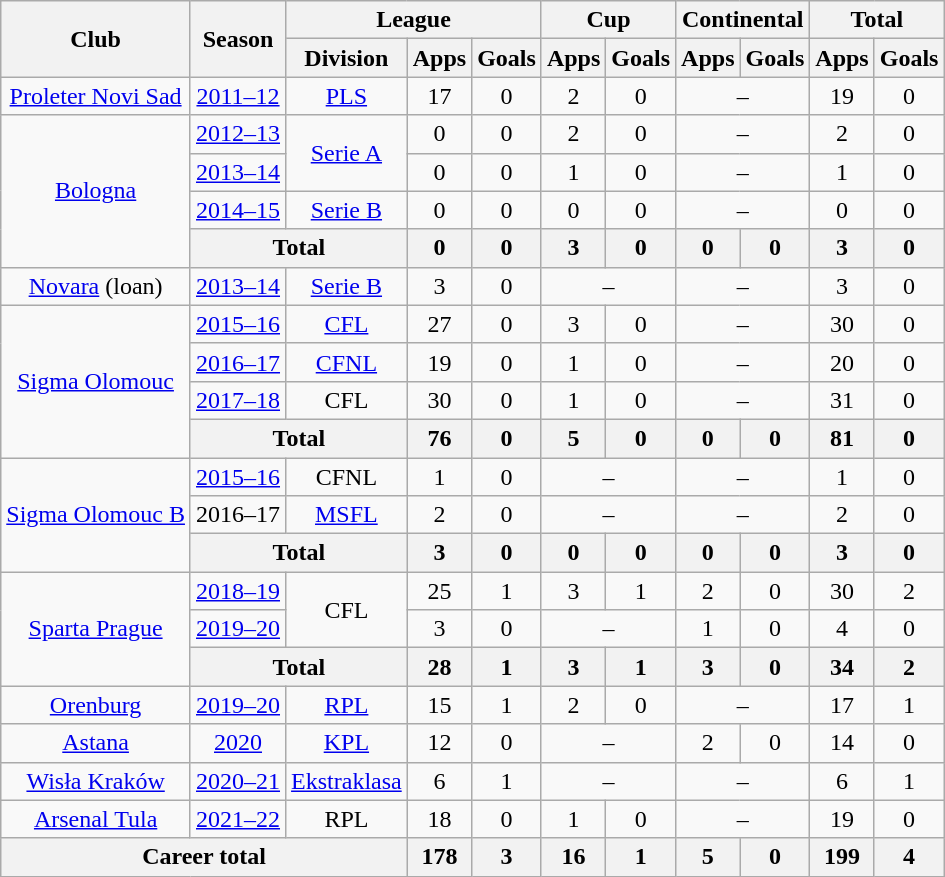<table class="wikitable" style="text-align: center;">
<tr>
<th rowspan=2>Club</th>
<th rowspan=2>Season</th>
<th colspan=3>League</th>
<th colspan=2>Cup</th>
<th colspan=2>Continental</th>
<th colspan=2>Total</th>
</tr>
<tr>
<th>Division</th>
<th>Apps</th>
<th>Goals</th>
<th>Apps</th>
<th>Goals</th>
<th>Apps</th>
<th>Goals</th>
<th>Apps</th>
<th>Goals</th>
</tr>
<tr>
<td><a href='#'>Proleter Novi Sad</a></td>
<td><a href='#'>2011–12</a></td>
<td><a href='#'>PLS</a></td>
<td>17</td>
<td>0</td>
<td>2</td>
<td>0</td>
<td colspan=2>–</td>
<td>19</td>
<td>0</td>
</tr>
<tr>
<td rowspan="4"><a href='#'>Bologna</a></td>
<td><a href='#'>2012–13</a></td>
<td rowspan="2"><a href='#'>Serie A</a></td>
<td>0</td>
<td>0</td>
<td>2</td>
<td>0</td>
<td colspan=2>–</td>
<td>2</td>
<td>0</td>
</tr>
<tr>
<td><a href='#'>2013–14</a></td>
<td>0</td>
<td>0</td>
<td>1</td>
<td>0</td>
<td colspan=2>–</td>
<td>1</td>
<td>0</td>
</tr>
<tr>
<td><a href='#'>2014–15</a></td>
<td><a href='#'>Serie B</a></td>
<td>0</td>
<td>0</td>
<td>0</td>
<td>0</td>
<td colspan=2>–</td>
<td>0</td>
<td>0</td>
</tr>
<tr>
<th colspan=2>Total</th>
<th>0</th>
<th>0</th>
<th>3</th>
<th>0</th>
<th>0</th>
<th>0</th>
<th>3</th>
<th>0</th>
</tr>
<tr>
<td><a href='#'>Novara</a> (loan)</td>
<td><a href='#'>2013–14</a></td>
<td><a href='#'>Serie B</a></td>
<td>3</td>
<td>0</td>
<td colspan=2>–</td>
<td colspan=2>–</td>
<td>3</td>
<td>0</td>
</tr>
<tr>
<td rowspan="4"><a href='#'>Sigma Olomouc</a></td>
<td><a href='#'>2015–16</a></td>
<td><a href='#'>CFL</a></td>
<td>27</td>
<td>0</td>
<td>3</td>
<td>0</td>
<td colspan=2>–</td>
<td>30</td>
<td>0</td>
</tr>
<tr>
<td><a href='#'>2016–17</a></td>
<td><a href='#'>CFNL</a></td>
<td>19</td>
<td>0</td>
<td>1</td>
<td>0</td>
<td colspan=2>–</td>
<td>20</td>
<td>0</td>
</tr>
<tr>
<td><a href='#'>2017–18</a></td>
<td>CFL</td>
<td>30</td>
<td>0</td>
<td>1</td>
<td>0</td>
<td colspan=2>–</td>
<td>31</td>
<td>0</td>
</tr>
<tr>
<th colspan=2>Total</th>
<th>76</th>
<th>0</th>
<th>5</th>
<th>0</th>
<th>0</th>
<th>0</th>
<th>81</th>
<th>0</th>
</tr>
<tr>
<td rowspan="3"><a href='#'>Sigma Olomouc B</a></td>
<td><a href='#'>2015–16</a></td>
<td>CFNL</td>
<td>1</td>
<td>0</td>
<td colspan=2>–</td>
<td colspan=2>–</td>
<td>1</td>
<td>0</td>
</tr>
<tr>
<td>2016–17</td>
<td><a href='#'>MSFL</a></td>
<td>2</td>
<td>0</td>
<td colspan=2>–</td>
<td colspan=2>–</td>
<td>2</td>
<td>0</td>
</tr>
<tr>
<th colspan=2>Total</th>
<th>3</th>
<th>0</th>
<th>0</th>
<th>0</th>
<th>0</th>
<th>0</th>
<th>3</th>
<th>0</th>
</tr>
<tr>
<td rowspan="3"><a href='#'>Sparta Prague</a></td>
<td><a href='#'>2018–19</a></td>
<td rowspan="2">CFL</td>
<td>25</td>
<td>1</td>
<td>3</td>
<td>1</td>
<td>2</td>
<td>0</td>
<td>30</td>
<td>2</td>
</tr>
<tr>
<td><a href='#'>2019–20</a></td>
<td>3</td>
<td>0</td>
<td colspan=2>–</td>
<td>1</td>
<td>0</td>
<td>4</td>
<td>0</td>
</tr>
<tr>
<th colspan=2>Total</th>
<th>28</th>
<th>1</th>
<th>3</th>
<th>1</th>
<th>3</th>
<th>0</th>
<th>34</th>
<th>2</th>
</tr>
<tr>
<td><a href='#'>Orenburg</a></td>
<td><a href='#'>2019–20</a></td>
<td><a href='#'>RPL</a></td>
<td>15</td>
<td>1</td>
<td>2</td>
<td>0</td>
<td colspan=2>–</td>
<td>17</td>
<td>1</td>
</tr>
<tr>
<td><a href='#'>Astana</a></td>
<td><a href='#'>2020</a></td>
<td><a href='#'>KPL</a></td>
<td>12</td>
<td>0</td>
<td colspan=2>–</td>
<td>2</td>
<td>0</td>
<td>14</td>
<td>0</td>
</tr>
<tr>
<td><a href='#'>Wisła Kraków</a></td>
<td><a href='#'>2020–21</a></td>
<td><a href='#'>Ekstraklasa</a></td>
<td>6</td>
<td>1</td>
<td colspan=2>–</td>
<td colspan=2>–</td>
<td>6</td>
<td>1</td>
</tr>
<tr>
<td><a href='#'>Arsenal Tula</a></td>
<td><a href='#'>2021–22</a></td>
<td>RPL</td>
<td>18</td>
<td>0</td>
<td>1</td>
<td>0</td>
<td colspan=2>–</td>
<td>19</td>
<td>0</td>
</tr>
<tr>
<th colspan=3>Career total</th>
<th>178</th>
<th>3</th>
<th>16</th>
<th>1</th>
<th>5</th>
<th>0</th>
<th>199</th>
<th>4</th>
</tr>
</table>
